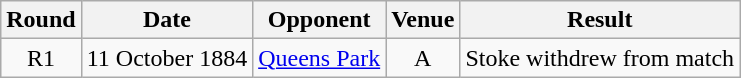<table class="wikitable" style="font-size:100%; text-align:center">
<tr>
<th>Round</th>
<th>Date</th>
<th>Opponent</th>
<th>Venue</th>
<th>Result</th>
</tr>
<tr style="background-color:">
<td>R1</td>
<td>11 October 1884</td>
<td><a href='#'>Queens Park</a></td>
<td>A</td>
<td>Stoke withdrew from match</td>
</tr>
</table>
